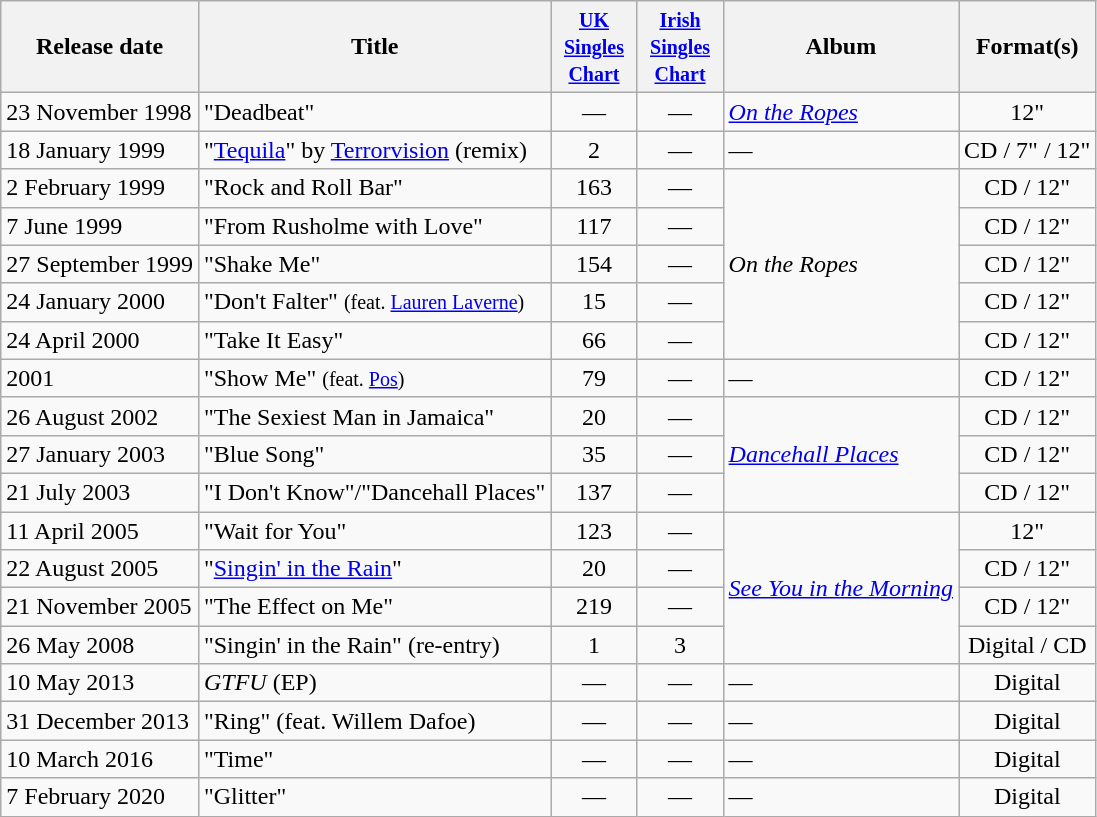<table class="wikitable">
<tr>
<th align="left">Release date</th>
<th align="left">Title</th>
<th align="center" width="50"><small><a href='#'>UK Singles Chart</a></small></th>
<th align="center" width="50"><small><a href='#'>Irish Singles Chart</a></small></th>
<th align="left">Album</th>
<th align="center">Format(s)</th>
</tr>
<tr>
<td valign="top">23 November 1998</td>
<td align="left">"Deadbeat"</td>
<td align="center">—</td>
<td align="center">—</td>
<td align="left"><em><a href='#'>On the Ropes</a></em></td>
<td align="center">12"</td>
</tr>
<tr>
<td valign="top">18 January 1999</td>
<td align="left">"<a href='#'>Tequila</a>" by <a href='#'>Terrorvision</a> (remix)</td>
<td align="center">2</td>
<td align="center">—</td>
<td align="left">—</td>
<td align="center">CD / 7" / 12"</td>
</tr>
<tr>
<td valign="top">2 February 1999</td>
<td align="left">"Rock and Roll Bar"</td>
<td align="center">163</td>
<td align="center">—</td>
<td align="left" rowspan=5><em>On the Ropes</em></td>
<td align="center">CD / 12"</td>
</tr>
<tr>
<td valign="top">7 June 1999</td>
<td align="left">"From Rusholme with Love"</td>
<td align="center">117</td>
<td align="center">—</td>
<td align="center">CD / 12"</td>
</tr>
<tr>
<td valign="top">27 September 1999</td>
<td align="left">"Shake Me"</td>
<td align="center">154</td>
<td align="center">—</td>
<td align="center">CD / 12"</td>
</tr>
<tr>
<td valign="top">24 January 2000</td>
<td align="left">"Don't Falter" <small>(feat. <a href='#'>Lauren Laverne</a>)</small></td>
<td align="center">15</td>
<td align="center">—</td>
<td align="center">CD / 12"</td>
</tr>
<tr>
<td valign="top">24 April 2000</td>
<td align="left">"Take It Easy"</td>
<td align="center">66</td>
<td align="center">—</td>
<td align="center">CD / 12"</td>
</tr>
<tr>
<td valign="top">2001</td>
<td align="left">"Show Me" <small>(feat. <a href='#'>Pos</a>)</small></td>
<td align="center">79</td>
<td align="center">—</td>
<td align="left">—</td>
<td align="center">CD / 12"</td>
</tr>
<tr>
<td valign="top">26 August 2002</td>
<td align="left">"The Sexiest Man in Jamaica"</td>
<td align="center">20</td>
<td align="center">—</td>
<td align="left" rowspan=3><em><a href='#'>Dancehall Places</a></em></td>
<td align="center">CD / 12"</td>
</tr>
<tr>
<td valign="top">27 January 2003</td>
<td align="left">"Blue Song"</td>
<td align="center">35</td>
<td align="center">—</td>
<td align="center">CD / 12"</td>
</tr>
<tr>
<td valign="top">21 July 2003</td>
<td align="left">"I Don't Know"/"Dancehall Places"</td>
<td align="center">137</td>
<td align="center">—</td>
<td align="center">CD / 12"</td>
</tr>
<tr>
<td valign="top">11 April 2005</td>
<td align="left">"Wait for You"</td>
<td align="center">123</td>
<td align="center">—</td>
<td align="left" rowspan=4><em><a href='#'>See You in the Morning</a></em></td>
<td align="center">12"</td>
</tr>
<tr>
<td valign="top">22 August 2005</td>
<td align="left">"<a href='#'>Singin' in the Rain</a>"</td>
<td align="center">20</td>
<td align="center">—</td>
<td align="center">CD / 12"</td>
</tr>
<tr>
<td valign="top">21 November 2005</td>
<td align="left">"The Effect on Me"</td>
<td align="center">219</td>
<td align="center">—</td>
<td align="center">CD / 12"</td>
</tr>
<tr>
<td valign="top">26 May 2008</td>
<td align="left">"Singin' in the Rain" (re-entry)</td>
<td align="center">1</td>
<td align="center">3</td>
<td align="center">Digital / CD</td>
</tr>
<tr>
<td valign="top">10 May 2013</td>
<td align="left"><em>GTFU</em> (EP)</td>
<td align="center">—</td>
<td align="center">—</td>
<td align="left">—</td>
<td align="center">Digital</td>
</tr>
<tr>
<td valign="top">31 December 2013</td>
<td align="left">"Ring" (feat. Willem Dafoe)</td>
<td align="center">—</td>
<td align="center">—</td>
<td align="left">—</td>
<td align="center">Digital</td>
</tr>
<tr>
<td valign="top">10 March 2016</td>
<td align="left">"Time"</td>
<td align="center">—</td>
<td align="center">—</td>
<td align="left">—</td>
<td align="center">Digital</td>
</tr>
<tr>
<td valign="top">7 February 2020</td>
<td align="left">"Glitter"</td>
<td align="center">—</td>
<td align="center">—</td>
<td align="left">—</td>
<td align="center">Digital</td>
</tr>
</table>
